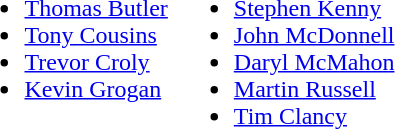<table>
<tr style="vertical-align:top">
<td><br><ul><li> <a href='#'>Thomas Butler</a></li><li> <a href='#'>Tony Cousins</a></li><li> <a href='#'>Trevor Croly</a></li><li> <a href='#'>Kevin Grogan</a></li></ul></td>
<td><br><ul><li> <a href='#'>Stephen Kenny</a></li><li> <a href='#'>John McDonnell</a></li><li> <a href='#'>Daryl McMahon</a></li><li> <a href='#'>Martin Russell</a></li><li> <a href='#'>Tim Clancy</a></li></ul></td>
</tr>
</table>
